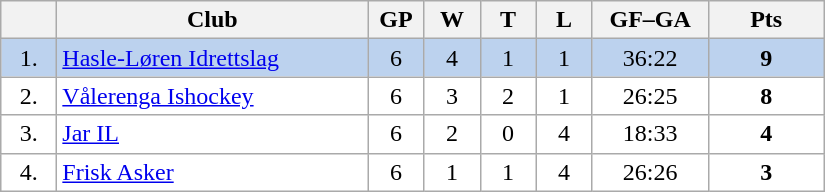<table class="wikitable">
<tr>
<th width="30"></th>
<th width="200">Club</th>
<th width="30">GP</th>
<th width="30">W</th>
<th width="30">T</th>
<th width="30">L</th>
<th width="70">GF–GA</th>
<th width="70">Pts</th>
</tr>
<tr bgcolor="#BCD2EE" align="center">
<td>1.</td>
<td align="left"><a href='#'>Hasle-Løren Idrettslag</a></td>
<td>6</td>
<td>4</td>
<td>1</td>
<td>1</td>
<td>36:22</td>
<td><strong>9</strong></td>
</tr>
<tr bgcolor="#FFFFFF" align="center">
<td>2.</td>
<td align="left"><a href='#'>Vålerenga Ishockey</a></td>
<td>6</td>
<td>3</td>
<td>2</td>
<td>1</td>
<td>26:25</td>
<td><strong>8</strong></td>
</tr>
<tr bgcolor="#FFFFFF" align="center">
<td>3.</td>
<td align="left"><a href='#'>Jar IL</a></td>
<td>6</td>
<td>2</td>
<td>0</td>
<td>4</td>
<td>18:33</td>
<td><strong>4</strong></td>
</tr>
<tr bgcolor="#FFFFFF" align="center">
<td>4.</td>
<td align="left"><a href='#'>Frisk Asker</a></td>
<td>6</td>
<td>1</td>
<td>1</td>
<td>4</td>
<td>26:26</td>
<td><strong>3</strong></td>
</tr>
</table>
